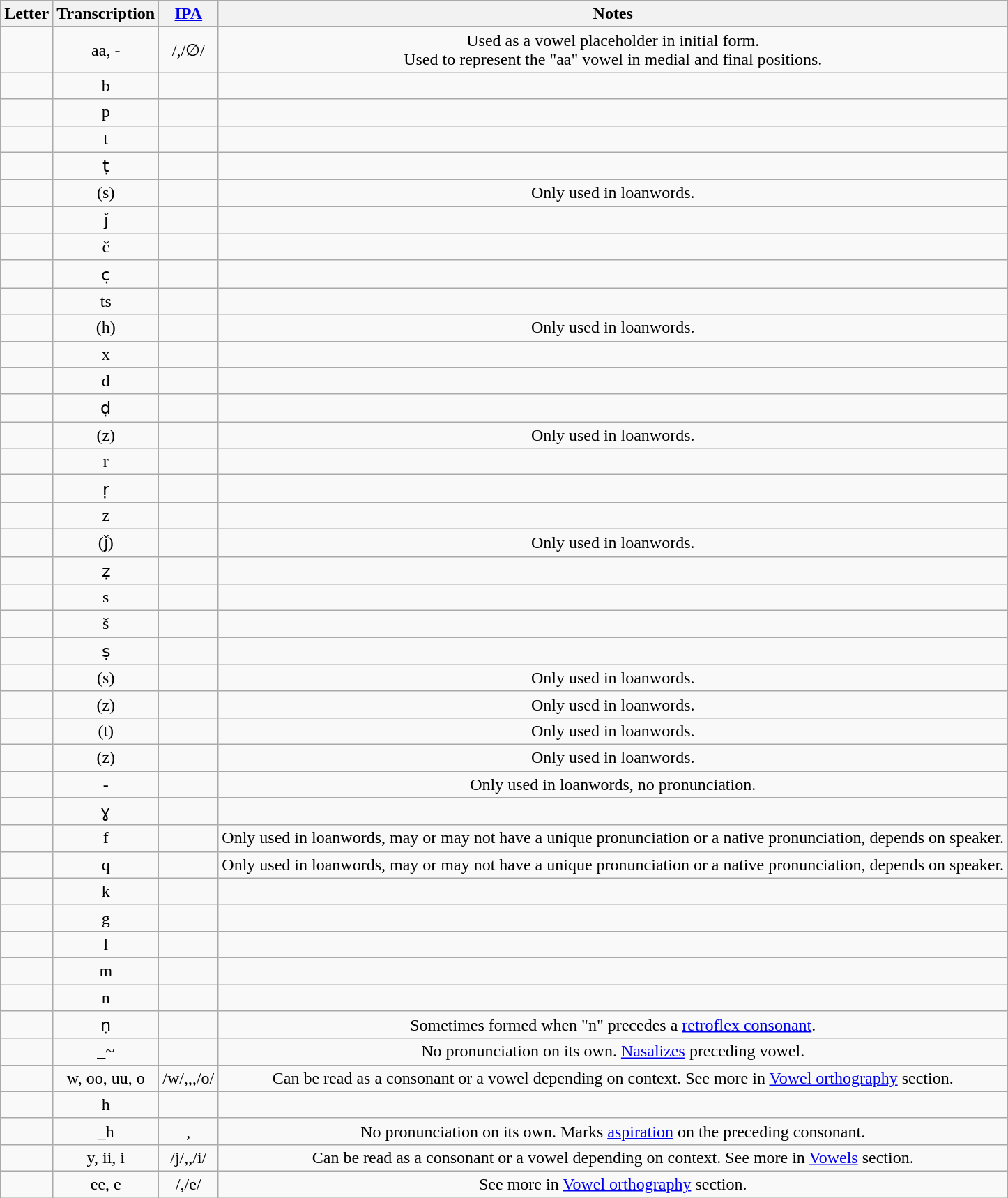<table class="wikitable" style="text-align:center;">
<tr>
<th>Letter</th>
<th>Transcription</th>
<th><a href='#'>IPA</a></th>
<th>Notes</th>
</tr>
<tr>
<td style="font-size:200%"></td>
<td>aa, -</td>
<td>/,/∅/</td>
<td>Used as a vowel placeholder in initial form.<br> Used to represent the "aa" vowel in medial and final positions.</td>
</tr>
<tr>
<td style="font-size:200%"></td>
<td>b</td>
<td></td>
<td></td>
</tr>
<tr>
<td style="font-size:200%"></td>
<td>p</td>
<td></td>
<td></td>
</tr>
<tr>
<td style="font-size:200%"></td>
<td>t</td>
<td></td>
<td></td>
</tr>
<tr>
<td style="font-size:200%"></td>
<td>ṭ</td>
<td></td>
<td></td>
</tr>
<tr>
<td style="font-size:200%"></td>
<td>(s)</td>
<td></td>
<td>Only used in loanwords.</td>
</tr>
<tr>
<td style="font-size:200%"></td>
<td>ǰ</td>
<td></td>
<td></td>
</tr>
<tr>
<td style="font-size:200%"></td>
<td>č</td>
<td></td>
<td></td>
</tr>
<tr>
<td style="font-size:200%"></td>
<td>c̣</td>
<td></td>
<td></td>
</tr>
<tr>
<td style="font-size:200%"></td>
<td>ts</td>
<td></td>
<td></td>
</tr>
<tr>
<td style="font-size:200%"></td>
<td>(h)</td>
<td></td>
<td>Only used in loanwords.</td>
</tr>
<tr>
<td style="font-size:200%"></td>
<td>x</td>
<td></td>
<td></td>
</tr>
<tr>
<td style="font-size:200%"></td>
<td>d</td>
<td></td>
<td></td>
</tr>
<tr>
<td style="font-size:200%"></td>
<td>ḍ</td>
<td></td>
<td></td>
</tr>
<tr>
<td style="font-size:200%"></td>
<td>(z)</td>
<td></td>
<td>Only used in loanwords.</td>
</tr>
<tr>
<td style="font-size:200%"></td>
<td>r</td>
<td></td>
<td></td>
</tr>
<tr>
<td style="font-size:200%"></td>
<td>ṛ</td>
<td></td>
<td></td>
</tr>
<tr>
<td style="font-size:200%"></td>
<td>z</td>
<td></td>
<td></td>
</tr>
<tr>
<td style="font-size:200%"></td>
<td>(ǰ)</td>
<td></td>
<td>Only used in loanwords.</td>
</tr>
<tr>
<td style="font-size:200%"></td>
<td>ẓ</td>
<td></td>
<td></td>
</tr>
<tr>
<td style="font-size:200%"></td>
<td>s</td>
<td></td>
<td></td>
</tr>
<tr>
<td style="font-size:200%"></td>
<td>š</td>
<td></td>
<td></td>
</tr>
<tr>
<td style="font-size:200%"></td>
<td>ṣ</td>
<td></td>
<td></td>
</tr>
<tr>
<td style="font-size:200%"></td>
<td>(s)</td>
<td></td>
<td>Only used in loanwords.</td>
</tr>
<tr>
<td style="font-size:200%"></td>
<td>(z)</td>
<td></td>
<td>Only used in loanwords.</td>
</tr>
<tr>
<td style="font-size:200%"></td>
<td>(t)</td>
<td></td>
<td>Only used in loanwords.</td>
</tr>
<tr>
<td style="font-size:200%"></td>
<td>(z)</td>
<td></td>
<td>Only used in loanwords.</td>
</tr>
<tr>
<td style="font-size:200%"></td>
<td>-</td>
<td></td>
<td>Only used in loanwords, no pronunciation.</td>
</tr>
<tr>
<td style="font-size:200%"></td>
<td>ɣ</td>
<td></td>
<td></td>
</tr>
<tr>
<td style="font-size:200%"></td>
<td>f</td>
<td></td>
<td>Only used in loanwords, may or may not have a unique pronunciation or a native pronunciation, depends on speaker.</td>
</tr>
<tr>
<td style="font-size:200%"></td>
<td>q</td>
<td></td>
<td>Only used in loanwords, may or may not have a unique pronunciation or a native pronunciation, depends on speaker.</td>
</tr>
<tr>
<td style="font-size:200%"></td>
<td>k</td>
<td></td>
<td></td>
</tr>
<tr>
<td style="font-size:200%"></td>
<td>g</td>
<td></td>
<td></td>
</tr>
<tr>
<td style="font-size:200%"></td>
<td>l</td>
<td></td>
<td></td>
</tr>
<tr>
<td style="font-size:200%"></td>
<td>m</td>
<td></td>
<td></td>
</tr>
<tr>
<td style="font-size:200%"></td>
<td>n</td>
<td></td>
<td></td>
</tr>
<tr>
<td style="font-size:200%"></td>
<td>ṇ</td>
<td></td>
<td>Sometimes formed when "n" precedes a <a href='#'>retroflex consonant</a>.</td>
</tr>
<tr>
<td style="font-size:200%"></td>
<td>_~</td>
<td></td>
<td>No pronunciation on its own. <a href='#'>Nasalizes</a> preceding vowel.</td>
</tr>
<tr>
<td style="font-size:200%"></td>
<td>w, oo, uu, o</td>
<td>/w/,,,/o/</td>
<td>Can be read as a consonant or a vowel depending on context. See more in <a href='#'>Vowel orthography</a> section.</td>
</tr>
<tr>
<td style="font-size:200%"></td>
<td>h</td>
<td></td>
<td></td>
</tr>
<tr>
<td style="font-size:200%"></td>
<td>_h</td>
<td>,</td>
<td>No pronunciation on its own. Marks <a href='#'>aspiration</a> on the preceding consonant.</td>
</tr>
<tr>
<td style="font-size:200%"></td>
<td>y, ii, i</td>
<td>/j/,,/i/</td>
<td>Can be read as a consonant or a vowel depending on context. See more in <a href='#'>Vowels</a> section.</td>
</tr>
<tr>
<td style="font-size:200%"></td>
<td>ee, e</td>
<td>/,/e/</td>
<td>See more in <a href='#'>Vowel orthography</a> section.</td>
</tr>
</table>
